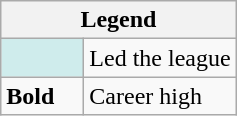<table class="wikitable mw-collapsible">
<tr>
<th colspan="2">Legend</th>
</tr>
<tr>
<td style="background:#cfecec; width:3em;"></td>
<td>Led the league</td>
</tr>
<tr>
<td><strong>Bold</strong></td>
<td>Career high</td>
</tr>
</table>
